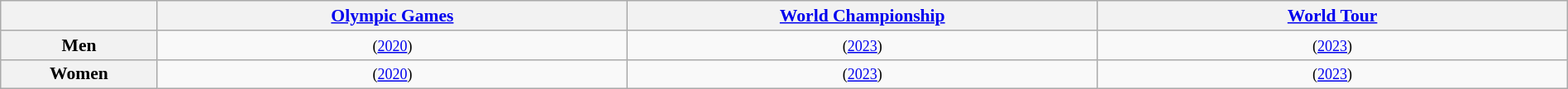<table class=wikitable style="font-size:90%; text-align:center; width:100%">
<tr>
<th witdh="10%"></th>
<th width="30%"><a href='#'>Olympic Games</a></th>
<th width="30%"><a href='#'>World Championship</a></th>
<th width="30%"><a href='#'>World Tour</a></th>
</tr>
<tr>
<th witdh="10%">Men</th>
<td> <small>(<a href='#'>2020</a>)</small></td>
<td> <small>(<a href='#'>2023</a>)</small></td>
<td> <small>(<a href='#'>2023</a>)</small></td>
</tr>
<tr>
<th witdh="10%">Women</th>
<td> <small>(<a href='#'>2020</a>)</small></td>
<td> <small>(<a href='#'>2023</a>)</small></td>
<td> <small>(<a href='#'>2023</a>)</small></td>
</tr>
</table>
